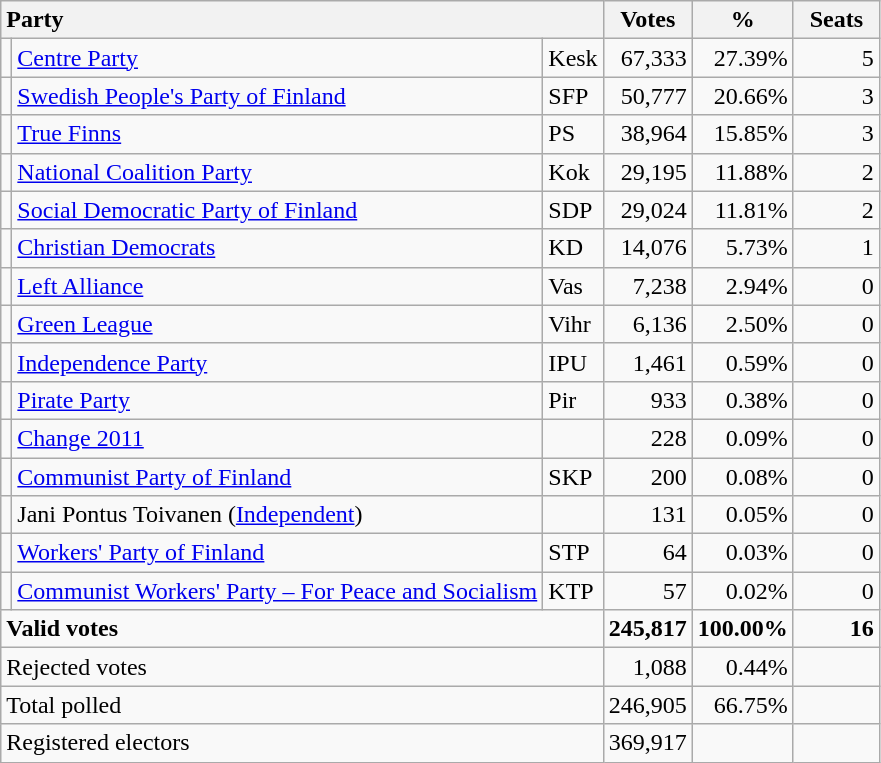<table class="wikitable" border="1" style="text-align:right;">
<tr>
<th style="text-align:left;" colspan=3>Party</th>
<th align=center width="50">Votes</th>
<th align=center width="50">%</th>
<th align=center width="50">Seats</th>
</tr>
<tr>
<td></td>
<td align=left><a href='#'>Centre Party</a></td>
<td align=left>Kesk</td>
<td>67,333</td>
<td>27.39%</td>
<td>5</td>
</tr>
<tr>
<td></td>
<td align=left><a href='#'>Swedish People's Party of Finland</a></td>
<td align=left>SFP</td>
<td>50,777</td>
<td>20.66%</td>
<td>3</td>
</tr>
<tr>
<td></td>
<td align=left><a href='#'>True Finns</a></td>
<td align=left>PS</td>
<td>38,964</td>
<td>15.85%</td>
<td>3</td>
</tr>
<tr>
<td></td>
<td align=left><a href='#'>National Coalition Party</a></td>
<td align=left>Kok</td>
<td>29,195</td>
<td>11.88%</td>
<td>2</td>
</tr>
<tr>
<td></td>
<td align=left style="white-space: nowrap;"><a href='#'>Social Democratic Party of Finland</a></td>
<td align=left>SDP</td>
<td>29,024</td>
<td>11.81%</td>
<td>2</td>
</tr>
<tr>
<td></td>
<td align=left><a href='#'>Christian Democrats</a></td>
<td align=left>KD</td>
<td>14,076</td>
<td>5.73%</td>
<td>1</td>
</tr>
<tr>
<td></td>
<td align=left><a href='#'>Left Alliance</a></td>
<td align=left>Vas</td>
<td>7,238</td>
<td>2.94%</td>
<td>0</td>
</tr>
<tr>
<td></td>
<td align=left><a href='#'>Green League</a></td>
<td align=left>Vihr</td>
<td>6,136</td>
<td>2.50%</td>
<td>0</td>
</tr>
<tr>
<td></td>
<td align=left><a href='#'>Independence Party</a></td>
<td align=left>IPU</td>
<td>1,461</td>
<td>0.59%</td>
<td>0</td>
</tr>
<tr>
<td></td>
<td align=left><a href='#'>Pirate Party</a></td>
<td align=left>Pir</td>
<td>933</td>
<td>0.38%</td>
<td>0</td>
</tr>
<tr>
<td></td>
<td align=left><a href='#'>Change 2011</a></td>
<td align=left></td>
<td>228</td>
<td>0.09%</td>
<td>0</td>
</tr>
<tr>
<td></td>
<td align=left><a href='#'>Communist Party of Finland</a></td>
<td align=left>SKP</td>
<td>200</td>
<td>0.08%</td>
<td>0</td>
</tr>
<tr>
<td></td>
<td align=left>Jani Pontus Toivanen (<a href='#'>Independent</a>)</td>
<td align=left></td>
<td>131</td>
<td>0.05%</td>
<td>0</td>
</tr>
<tr>
<td></td>
<td align=left><a href='#'>Workers' Party of Finland</a></td>
<td align=left>STP</td>
<td>64</td>
<td>0.03%</td>
<td>0</td>
</tr>
<tr>
<td></td>
<td align=left><a href='#'>Communist Workers' Party – For Peace and Socialism</a></td>
<td align=left>KTP</td>
<td>57</td>
<td>0.02%</td>
<td>0</td>
</tr>
<tr style="font-weight:bold">
<td align=left colspan=3>Valid votes</td>
<td>245,817</td>
<td>100.00%</td>
<td>16</td>
</tr>
<tr>
<td align=left colspan=3>Rejected votes</td>
<td>1,088</td>
<td>0.44%</td>
<td></td>
</tr>
<tr>
<td align=left colspan=3>Total polled</td>
<td>246,905</td>
<td>66.75%</td>
<td></td>
</tr>
<tr>
<td align=left colspan=3>Registered electors</td>
<td>369,917</td>
<td></td>
<td></td>
</tr>
</table>
